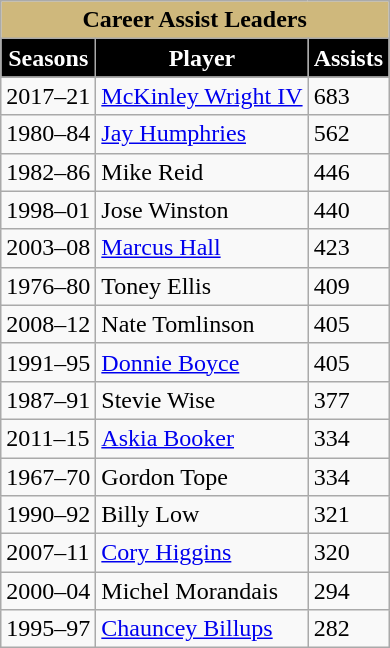<table class="wikitable" style="float:left; margin-right:1em">
<tr>
<th style="background:#CFB87C; color:black;" colspan=6>Career Assist Leaders</th>
</tr>
<tr>
<th style="background:black; color:white;">Seasons</th>
<th style="background:black; color:white;">Player</th>
<th style="background:black; color:white;">Assists</th>
</tr>
<tr>
<td>2017–21</td>
<td><a href='#'>McKinley Wright IV</a></td>
<td>683</td>
</tr>
<tr>
<td>1980–84</td>
<td><a href='#'>Jay Humphries</a></td>
<td>562</td>
</tr>
<tr>
<td>1982–86</td>
<td>Mike Reid</td>
<td>446</td>
</tr>
<tr>
<td>1998–01</td>
<td>Jose Winston</td>
<td>440</td>
</tr>
<tr>
<td>2003–08</td>
<td><a href='#'>Marcus Hall</a></td>
<td>423</td>
</tr>
<tr>
<td>1976–80</td>
<td>Toney Ellis</td>
<td>409</td>
</tr>
<tr>
<td>2008–12</td>
<td>Nate Tomlinson</td>
<td>405</td>
</tr>
<tr>
<td>1991–95</td>
<td><a href='#'>Donnie Boyce</a></td>
<td>405</td>
</tr>
<tr>
<td>1987–91</td>
<td>Stevie Wise</td>
<td>377</td>
</tr>
<tr>
<td>2011–15</td>
<td><a href='#'>Askia Booker</a></td>
<td>334</td>
</tr>
<tr>
<td>1967–70</td>
<td>Gordon Tope</td>
<td>334</td>
</tr>
<tr>
<td>1990–92</td>
<td>Billy Low</td>
<td>321</td>
</tr>
<tr>
<td>2007–11</td>
<td><a href='#'>Cory Higgins</a></td>
<td>320</td>
</tr>
<tr>
<td>2000–04</td>
<td>Michel Morandais</td>
<td>294</td>
</tr>
<tr>
<td>1995–97</td>
<td><a href='#'>Chauncey Billups</a></td>
<td>282</td>
</tr>
</table>
